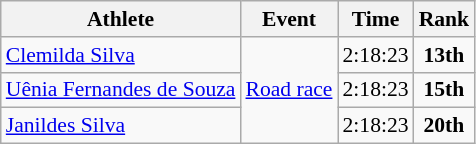<table class="wikitable" style="font-size:90%">
<tr>
<th>Athlete</th>
<th>Event</th>
<th>Time</th>
<th>Rank</th>
</tr>
<tr>
<td><a href='#'>Clemilda Silva</a></td>
<td align=center rowspan=3><a href='#'>Road race</a></td>
<td align=center>2:18:23</td>
<td align=center><strong>13th</strong></td>
</tr>
<tr>
<td><a href='#'>Uênia Fernandes de Souza</a></td>
<td align=center>2:18:23</td>
<td align=center><strong>15th</strong></td>
</tr>
<tr>
<td><a href='#'>Janildes Silva</a></td>
<td align=center>2:18:23</td>
<td align=center><strong>20th</strong></td>
</tr>
</table>
